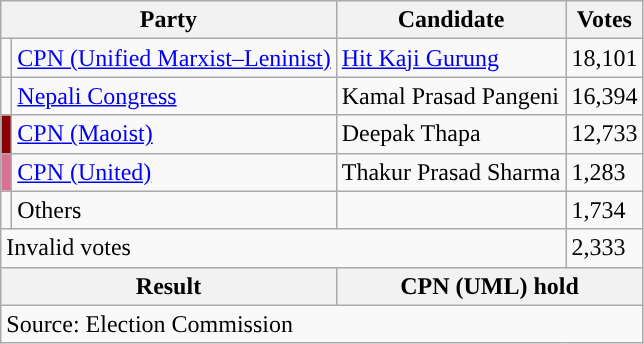<table class="wikitable">
<tr>
<th colspan="2">Party</th>
<th>Candidate</th>
<th>Votes</th>
</tr>
<tr>
<td style="background-color:"></td>
<td><a href='#'>CPN (Unified Marxist–Leninist)</a></td>
<td><a href='#'>Hit Kaji Gurung</a></td>
<td>18,101</td>
</tr>
<tr>
<td style="background-color:"></td>
<td><a href='#'>Nepali Congress</a></td>
<td>Kamal Prasad Pangeni</td>
<td>16,394</td>
</tr>
<tr>
<td style="background-color:darkred"></td>
<td><a href='#'>CPN (Maoist)</a></td>
<td>Deepak Thapa</td>
<td>12,733</td>
</tr>
<tr>
<td style="background-color:palevioletred"></td>
<td><a href='#'>CPN (United)</a></td>
<td>Thakur Prasad Sharma</td>
<td>1,283</td>
</tr>
<tr>
<td></td>
<td>Others</td>
<td></td>
<td>1,734</td>
</tr>
<tr>
<td colspan="3">Invalid votes</td>
<td>2,333</td>
</tr>
<tr>
<th colspan="2">Result</th>
<th colspan="2">CPN (UML) hold</th>
</tr>
<tr>
<td colspan="4">Source: Election Commission</td>
</tr>
</table>
